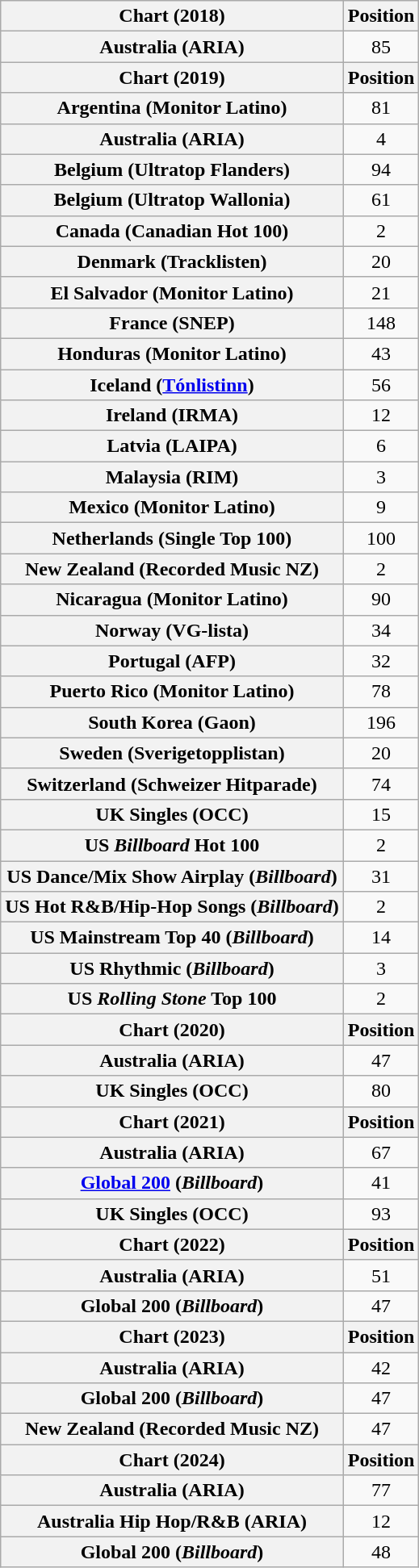<table class="wikitable plainrowheaders" style="text-align:center">
<tr>
<th>Chart (2018)</th>
<th>Position</th>
</tr>
<tr>
<th scope="row">Australia (ARIA)</th>
<td>85</td>
</tr>
<tr>
<th scope="col">Chart (2019)</th>
<th scope="col">Position</th>
</tr>
<tr>
<th scope="row">Argentina (Monitor Latino)</th>
<td>81</td>
</tr>
<tr>
<th scope="row">Australia (ARIA)</th>
<td>4</td>
</tr>
<tr>
<th scope="row">Belgium (Ultratop Flanders)</th>
<td>94</td>
</tr>
<tr>
<th scope="row">Belgium (Ultratop Wallonia)</th>
<td>61</td>
</tr>
<tr>
<th scope="row">Canada (Canadian Hot 100)</th>
<td>2</td>
</tr>
<tr>
<th scope="row">Denmark (Tracklisten)</th>
<td>20</td>
</tr>
<tr>
<th scope="row">El Salvador (Monitor Latino)</th>
<td>21</td>
</tr>
<tr>
<th scope="row">France (SNEP)</th>
<td>148</td>
</tr>
<tr>
<th scope="row">Honduras (Monitor Latino)</th>
<td>43</td>
</tr>
<tr>
<th scope="row">Iceland (<a href='#'>Tónlistinn</a>)</th>
<td>56</td>
</tr>
<tr>
<th scope="row">Ireland (IRMA)</th>
<td>12</td>
</tr>
<tr>
<th scope="row">Latvia (LAIPA)</th>
<td>6</td>
</tr>
<tr>
<th scope="row">Malaysia (RIM)</th>
<td>3</td>
</tr>
<tr>
<th scope="row">Mexico (Monitor Latino)</th>
<td>9</td>
</tr>
<tr>
<th scope="row">Netherlands (Single Top 100)</th>
<td>100</td>
</tr>
<tr>
<th scope="row">New Zealand (Recorded Music NZ)</th>
<td>2</td>
</tr>
<tr>
<th scope="row">Nicaragua (Monitor Latino)</th>
<td>90</td>
</tr>
<tr>
<th scope="row">Norway (VG-lista)</th>
<td>34</td>
</tr>
<tr>
<th scope="row">Portugal (AFP)</th>
<td>32</td>
</tr>
<tr>
<th scope="row">Puerto Rico (Monitor Latino)</th>
<td>78</td>
</tr>
<tr>
<th scope="row">South Korea (Gaon)</th>
<td>196</td>
</tr>
<tr>
<th scope="row">Sweden (Sverigetopplistan)</th>
<td>20</td>
</tr>
<tr>
<th scope="row">Switzerland (Schweizer Hitparade)</th>
<td>74</td>
</tr>
<tr>
<th scope="row">UK Singles (OCC)</th>
<td>15</td>
</tr>
<tr>
<th scope="row">US <em>Billboard</em> Hot 100</th>
<td>2</td>
</tr>
<tr>
<th scope="row">US Dance/Mix Show Airplay (<em>Billboard</em>)</th>
<td>31</td>
</tr>
<tr>
<th scope="row">US Hot R&B/Hip-Hop Songs (<em>Billboard</em>)</th>
<td>2</td>
</tr>
<tr>
<th scope="row">US Mainstream Top 40 (<em>Billboard</em>)</th>
<td>14</td>
</tr>
<tr>
<th scope="row">US Rhythmic (<em>Billboard</em>)</th>
<td>3</td>
</tr>
<tr>
<th scope="row">US <em>Rolling Stone</em> Top 100</th>
<td>2</td>
</tr>
<tr>
<th scope="col">Chart (2020)</th>
<th scope="col">Position</th>
</tr>
<tr>
<th scope="row">Australia (ARIA)</th>
<td>47</td>
</tr>
<tr>
<th scope="row">UK Singles (OCC)</th>
<td>80</td>
</tr>
<tr>
<th scope="col">Chart (2021)</th>
<th scope="col">Position</th>
</tr>
<tr>
<th scope="row">Australia (ARIA)</th>
<td>67</td>
</tr>
<tr>
<th scope="row"><a href='#'>Global 200</a> (<em>Billboard</em>)</th>
<td>41</td>
</tr>
<tr>
<th scope="row">UK Singles (OCC)</th>
<td>93</td>
</tr>
<tr>
<th scope="col">Chart (2022)</th>
<th scope="col">Position</th>
</tr>
<tr>
<th scope="row">Australia (ARIA)</th>
<td>51</td>
</tr>
<tr>
<th scope="row">Global 200 (<em>Billboard</em>)</th>
<td>47</td>
</tr>
<tr>
<th scope="col">Chart (2023)</th>
<th scope="col">Position</th>
</tr>
<tr>
<th scope="row">Australia (ARIA)</th>
<td>42</td>
</tr>
<tr>
<th scope="row">Global 200 (<em>Billboard</em>)</th>
<td>47</td>
</tr>
<tr>
<th scope="row">New Zealand (Recorded Music NZ)</th>
<td>47</td>
</tr>
<tr>
<th scope="col">Chart (2024)</th>
<th scope="col">Position</th>
</tr>
<tr>
<th scope="row">Australia (ARIA)</th>
<td>77</td>
</tr>
<tr>
<th scope="row">Australia Hip Hop/R&B (ARIA)</th>
<td>12</td>
</tr>
<tr>
<th scope="row">Global 200 (<em>Billboard</em>)</th>
<td>48</td>
</tr>
</table>
